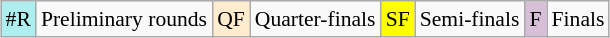<table class="wikitable" style="margin:0.5em auto; font-size:90%; text-align:center">
<tr>
<td bgcolor="#AFEEEE">#R</td>
<td>Preliminary rounds</td>
<td bgcolor="#FFEBCD">QF</td>
<td>Quarter-finals</td>
<td bgcolor="#FFFF00">SF</td>
<td>Semi-finals</td>
<td bgcolor="#D8BFD8">F</td>
<td>Finals</td>
</tr>
</table>
